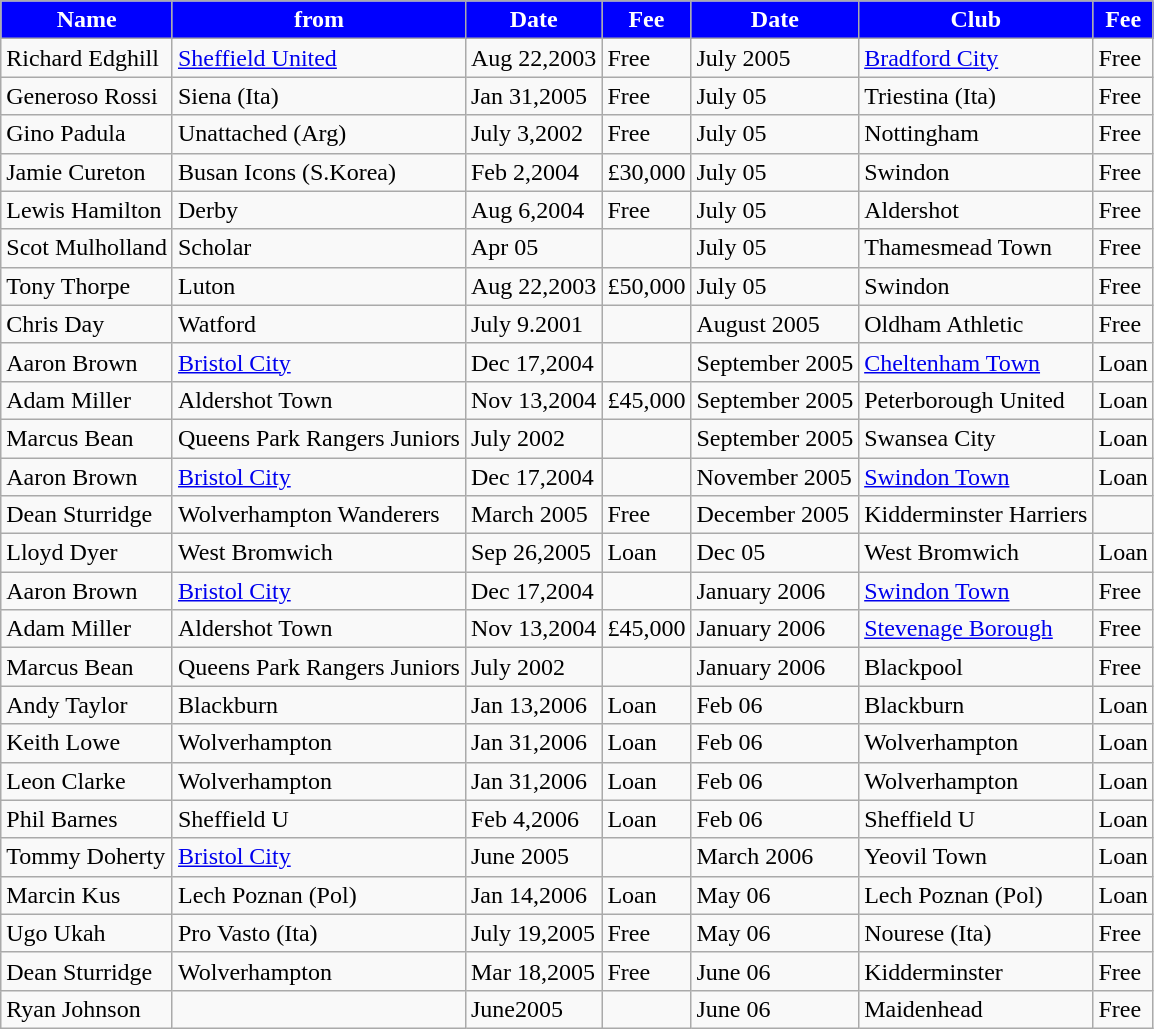<table class="wikitable">
<tr>
<th style="background:#0000FF; color:#FFFFFF; text-align:center;"><strong>Name</strong></th>
<th style="background:#0000FF; color:#FFFFFF; text-align:center;">from</th>
<th style="background:#0000FF; color:#FFFFFF; text-align:center;">Date</th>
<th style="background:#0000FF; color:#FFFFFF; text-align:center;">Fee</th>
<th style="background:#0000FF; color:#FFFFFF; text-align:center;"><strong>Date</strong></th>
<th style="background:#0000FF; color:#FFFFFF; text-align:center;">Club</th>
<th style="background:#0000FF; color:#FFFFFF; text-align:center;"><strong>Fee</strong></th>
</tr>
<tr>
<td>Richard Edghill</td>
<td><a href='#'>Sheffield United</a></td>
<td>Aug 22,2003</td>
<td>Free</td>
<td>July 2005</td>
<td><a href='#'>Bradford City</a></td>
<td>Free</td>
</tr>
<tr>
<td>Generoso Rossi</td>
<td>Siena (Ita)</td>
<td>Jan 31,2005</td>
<td>Free</td>
<td>July 05</td>
<td>Triestina (Ita)</td>
<td>Free</td>
</tr>
<tr>
<td>Gino Padula</td>
<td>Unattached (Arg)</td>
<td>July 3,2002</td>
<td>Free</td>
<td>July 05</td>
<td>Nottingham</td>
<td>Free</td>
</tr>
<tr>
<td>Jamie Cureton</td>
<td>Busan Icons (S.Korea)</td>
<td>Feb 2,2004</td>
<td>£30,000</td>
<td>July 05</td>
<td>Swindon</td>
<td>Free</td>
</tr>
<tr>
<td>Lewis Hamilton</td>
<td>Derby</td>
<td>Aug 6,2004</td>
<td>Free</td>
<td>July 05</td>
<td>Aldershot</td>
<td>Free</td>
</tr>
<tr>
<td>Scot Mulholland</td>
<td>Scholar</td>
<td>Apr 05</td>
<td></td>
<td>July 05</td>
<td>Thamesmead Town</td>
<td>Free</td>
</tr>
<tr>
<td>Tony Thorpe</td>
<td>Luton</td>
<td>Aug 22,2003</td>
<td>£50,000</td>
<td>July 05</td>
<td>Swindon</td>
<td>Free</td>
</tr>
<tr>
<td>Chris Day</td>
<td>Watford</td>
<td>July 9.2001</td>
<td></td>
<td>August 2005</td>
<td>Oldham Athletic</td>
<td>Free</td>
</tr>
<tr>
<td>Aaron Brown</td>
<td><a href='#'>Bristol City</a></td>
<td>Dec 17,2004</td>
<td></td>
<td>September 2005</td>
<td><a href='#'>Cheltenham Town</a></td>
<td>Loan</td>
</tr>
<tr>
<td>Adam Miller</td>
<td>Aldershot Town</td>
<td>Nov 13,2004</td>
<td>£45,000</td>
<td>September 2005</td>
<td>Peterborough United</td>
<td>Loan</td>
</tr>
<tr>
<td>Marcus Bean</td>
<td>Queens Park Rangers Juniors</td>
<td>July 2002</td>
<td></td>
<td>September 2005</td>
<td>Swansea City</td>
<td>Loan</td>
</tr>
<tr>
<td>Aaron Brown</td>
<td><a href='#'>Bristol City</a></td>
<td>Dec 17,2004</td>
<td></td>
<td>November 2005</td>
<td><a href='#'>Swindon Town</a></td>
<td>Loan</td>
</tr>
<tr>
<td>Dean Sturridge</td>
<td>Wolverhampton Wanderers</td>
<td>March 2005</td>
<td>Free</td>
<td>December 2005</td>
<td>Kidderminster Harriers</td>
<td></td>
</tr>
<tr>
<td>Lloyd Dyer</td>
<td>West Bromwich</td>
<td>Sep 26,2005</td>
<td>Loan</td>
<td>Dec 05</td>
<td>West Bromwich</td>
<td>Loan</td>
</tr>
<tr>
<td>Aaron Brown</td>
<td><a href='#'>Bristol City</a></td>
<td>Dec 17,2004</td>
<td></td>
<td>January 2006</td>
<td><a href='#'>Swindon Town</a></td>
<td>Free</td>
</tr>
<tr>
<td>Adam Miller</td>
<td>Aldershot Town</td>
<td>Nov 13,2004</td>
<td>£45,000</td>
<td>January 2006</td>
<td><a href='#'>Stevenage Borough</a></td>
<td>Free</td>
</tr>
<tr>
<td>Marcus Bean</td>
<td>Queens Park Rangers Juniors</td>
<td>July 2002</td>
<td></td>
<td>January 2006</td>
<td>Blackpool</td>
<td>Free</td>
</tr>
<tr>
<td>Andy Taylor</td>
<td>Blackburn</td>
<td>Jan 13,2006</td>
<td>Loan</td>
<td>Feb 06</td>
<td>Blackburn</td>
<td>Loan</td>
</tr>
<tr>
<td>Keith Lowe</td>
<td>Wolverhampton</td>
<td>Jan 31,2006</td>
<td>Loan</td>
<td>Feb 06</td>
<td>Wolverhampton</td>
<td>Loan</td>
</tr>
<tr>
<td>Leon Clarke</td>
<td>Wolverhampton</td>
<td>Jan 31,2006</td>
<td>Loan</td>
<td>Feb 06</td>
<td>Wolverhampton</td>
<td>Loan</td>
</tr>
<tr>
<td>Phil Barnes</td>
<td>Sheffield U</td>
<td>Feb 4,2006</td>
<td>Loan</td>
<td>Feb 06</td>
<td>Sheffield U</td>
<td>Loan</td>
</tr>
<tr>
<td>Tommy Doherty</td>
<td><a href='#'>Bristol City</a></td>
<td>June 2005</td>
<td></td>
<td>March 2006</td>
<td>Yeovil Town</td>
<td>Loan</td>
</tr>
<tr>
<td>Marcin Kus</td>
<td>Lech Poznan (Pol)</td>
<td>Jan 14,2006</td>
<td>Loan</td>
<td>May 06</td>
<td>Lech Poznan (Pol)</td>
<td>Loan</td>
</tr>
<tr>
<td>Ugo Ukah</td>
<td>Pro Vasto (Ita)</td>
<td>July 19,2005</td>
<td>Free</td>
<td>May 06</td>
<td>Nourese (Ita)</td>
<td>Free</td>
</tr>
<tr>
<td>Dean Sturridge</td>
<td>Wolverhampton</td>
<td>Mar 18,2005</td>
<td>Free</td>
<td>June 06</td>
<td>Kidderminster</td>
<td>Free</td>
</tr>
<tr>
<td>Ryan Johnson</td>
<td></td>
<td>June2005</td>
<td></td>
<td>June 06</td>
<td>Maidenhead</td>
<td>Free</td>
</tr>
</table>
